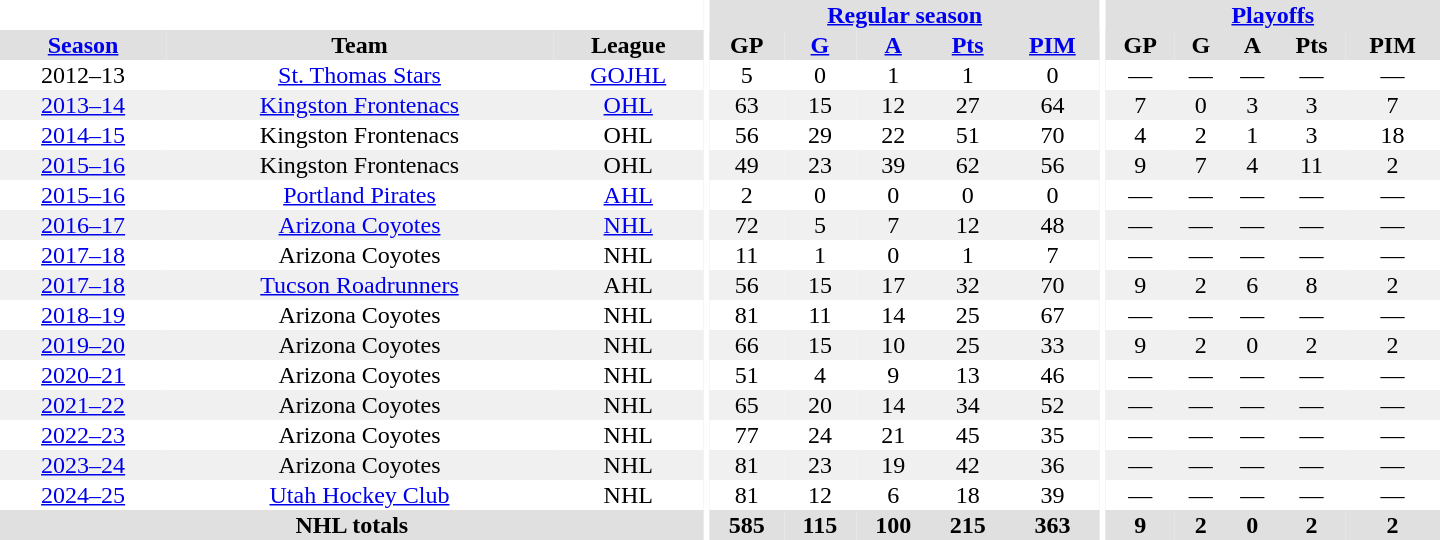<table border="0" cellpadding="1" cellspacing="0" style="text-align:center; width:60em">
<tr bgcolor="#e0e0e0">
<th colspan="3" bgcolor="#ffffff"></th>
<th rowspan="99" bgcolor="#ffffff"></th>
<th colspan="5"><a href='#'>Regular season</a></th>
<th rowspan="99" bgcolor="#ffffff"></th>
<th colspan="5"><a href='#'>Playoffs</a></th>
</tr>
<tr bgcolor="#e0e0e0">
<th><a href='#'>Season</a></th>
<th>Team</th>
<th>League</th>
<th>GP</th>
<th><a href='#'>G</a></th>
<th><a href='#'>A</a></th>
<th><a href='#'>Pts</a></th>
<th><a href='#'>PIM</a></th>
<th>GP</th>
<th>G</th>
<th>A</th>
<th>Pts</th>
<th>PIM</th>
</tr>
<tr>
<td>2012–13</td>
<td><a href='#'>St. Thomas Stars</a></td>
<td><a href='#'>GOJHL</a></td>
<td>5</td>
<td>0</td>
<td>1</td>
<td>1</td>
<td>0</td>
<td>—</td>
<td>—</td>
<td>—</td>
<td>—</td>
<td>—</td>
</tr>
<tr bgcolor="#f0f0f0">
<td><a href='#'>2013–14</a></td>
<td><a href='#'>Kingston Frontenacs</a></td>
<td><a href='#'>OHL</a></td>
<td>63</td>
<td>15</td>
<td>12</td>
<td>27</td>
<td>64</td>
<td>7</td>
<td>0</td>
<td>3</td>
<td>3</td>
<td>7</td>
</tr>
<tr>
<td><a href='#'>2014–15</a></td>
<td>Kingston Frontenacs</td>
<td>OHL</td>
<td>56</td>
<td>29</td>
<td>22</td>
<td>51</td>
<td>70</td>
<td>4</td>
<td>2</td>
<td>1</td>
<td>3</td>
<td>18</td>
</tr>
<tr bgcolor="#f0f0f0">
<td><a href='#'>2015–16</a></td>
<td>Kingston Frontenacs</td>
<td>OHL</td>
<td>49</td>
<td>23</td>
<td>39</td>
<td>62</td>
<td>56</td>
<td>9</td>
<td>7</td>
<td>4</td>
<td>11</td>
<td>2</td>
</tr>
<tr>
<td><a href='#'>2015–16</a></td>
<td><a href='#'>Portland Pirates</a></td>
<td><a href='#'>AHL</a></td>
<td>2</td>
<td>0</td>
<td>0</td>
<td>0</td>
<td>0</td>
<td>—</td>
<td>—</td>
<td>—</td>
<td>—</td>
<td>—</td>
</tr>
<tr bgcolor="#f0f0f0">
<td><a href='#'>2016–17</a></td>
<td><a href='#'>Arizona Coyotes</a></td>
<td><a href='#'>NHL</a></td>
<td>72</td>
<td>5</td>
<td>7</td>
<td>12</td>
<td>48</td>
<td>—</td>
<td>—</td>
<td>—</td>
<td>—</td>
<td>—</td>
</tr>
<tr>
<td><a href='#'>2017–18</a></td>
<td>Arizona Coyotes</td>
<td>NHL</td>
<td>11</td>
<td>1</td>
<td>0</td>
<td>1</td>
<td>7</td>
<td>—</td>
<td>—</td>
<td>—</td>
<td>—</td>
<td>—</td>
</tr>
<tr bgcolor="#f0f0f0">
<td><a href='#'>2017–18</a></td>
<td><a href='#'>Tucson Roadrunners</a></td>
<td>AHL</td>
<td>56</td>
<td>15</td>
<td>17</td>
<td>32</td>
<td>70</td>
<td>9</td>
<td>2</td>
<td>6</td>
<td>8</td>
<td>2</td>
</tr>
<tr>
<td><a href='#'>2018–19</a></td>
<td>Arizona Coyotes</td>
<td>NHL</td>
<td>81</td>
<td>11</td>
<td>14</td>
<td>25</td>
<td>67</td>
<td>—</td>
<td>—</td>
<td>—</td>
<td>—</td>
<td>—</td>
</tr>
<tr bgcolor="#f0f0f0">
<td><a href='#'>2019–20</a></td>
<td>Arizona Coyotes</td>
<td>NHL</td>
<td>66</td>
<td>15</td>
<td>10</td>
<td>25</td>
<td>33</td>
<td>9</td>
<td>2</td>
<td>0</td>
<td>2</td>
<td>2</td>
</tr>
<tr>
<td><a href='#'>2020–21</a></td>
<td>Arizona Coyotes</td>
<td>NHL</td>
<td>51</td>
<td>4</td>
<td>9</td>
<td>13</td>
<td>46</td>
<td>—</td>
<td>—</td>
<td>—</td>
<td>—</td>
<td>—</td>
</tr>
<tr bgcolor="#f0f0f0">
<td><a href='#'>2021–22</a></td>
<td>Arizona Coyotes</td>
<td>NHL</td>
<td>65</td>
<td>20</td>
<td>14</td>
<td>34</td>
<td>52</td>
<td>—</td>
<td>—</td>
<td>—</td>
<td>—</td>
<td>—</td>
</tr>
<tr>
<td><a href='#'>2022–23</a></td>
<td>Arizona Coyotes</td>
<td>NHL</td>
<td>77</td>
<td>24</td>
<td>21</td>
<td>45</td>
<td>35</td>
<td>—</td>
<td>—</td>
<td>—</td>
<td>—</td>
<td>—</td>
</tr>
<tr bgcolor="#f0f0f0">
<td><a href='#'>2023–24</a></td>
<td>Arizona Coyotes</td>
<td>NHL</td>
<td>81</td>
<td>23</td>
<td>19</td>
<td>42</td>
<td>36</td>
<td>—</td>
<td>—</td>
<td>—</td>
<td>—</td>
<td>—</td>
</tr>
<tr>
<td><a href='#'>2024–25</a></td>
<td><a href='#'>Utah Hockey Club</a></td>
<td>NHL</td>
<td>81</td>
<td>12</td>
<td>6</td>
<td>18</td>
<td>39</td>
<td>—</td>
<td>—</td>
<td>—</td>
<td>—</td>
<td>—</td>
</tr>
<tr bgcolor="#e0e0e0">
<th colspan="3">NHL totals</th>
<th>585</th>
<th>115</th>
<th>100</th>
<th>215</th>
<th>363</th>
<th>9</th>
<th>2</th>
<th>0</th>
<th>2</th>
<th>2</th>
</tr>
</table>
